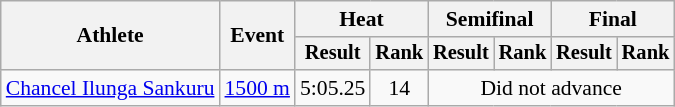<table class="wikitable" style="font-size:90%">
<tr>
<th rowspan="2">Athlete</th>
<th rowspan="2">Event</th>
<th colspan="2">Heat</th>
<th colspan="2">Semifinal</th>
<th colspan="2">Final</th>
</tr>
<tr style="font-size:95%">
<th>Result</th>
<th>Rank</th>
<th>Result</th>
<th>Rank</th>
<th>Result</th>
<th>Rank</th>
</tr>
<tr align=center>
<td align=left><a href='#'>Chancel Ilunga Sankuru</a></td>
<td align=left><a href='#'>1500 m</a></td>
<td>5:05.25</td>
<td>14</td>
<td colspan=4>Did not advance</td>
</tr>
</table>
